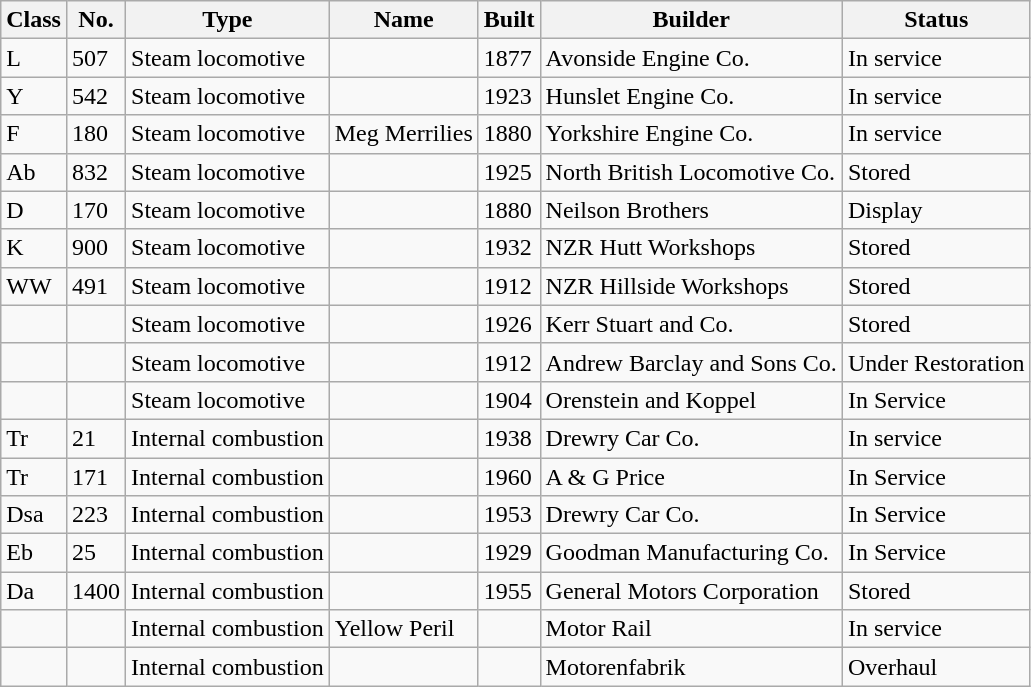<table class="wikitable">
<tr>
<th>Class</th>
<th>No.</th>
<th>Type</th>
<th>Name</th>
<th>Built</th>
<th>Builder</th>
<th>Status</th>
</tr>
<tr>
<td>L</td>
<td>507</td>
<td>Steam locomotive</td>
<td></td>
<td>1877</td>
<td>Avonside Engine Co.</td>
<td>In service</td>
</tr>
<tr>
<td>Y</td>
<td>542</td>
<td>Steam locomotive</td>
<td></td>
<td>1923</td>
<td>Hunslet Engine Co.</td>
<td>In service</td>
</tr>
<tr>
<td>F</td>
<td>180</td>
<td>Steam locomotive</td>
<td>Meg Merrilies</td>
<td>1880</td>
<td>Yorkshire Engine Co.</td>
<td>In service</td>
</tr>
<tr>
<td>Ab</td>
<td>832</td>
<td>Steam locomotive</td>
<td></td>
<td>1925</td>
<td>North British Locomotive Co.</td>
<td>Stored</td>
</tr>
<tr>
<td>D</td>
<td>170</td>
<td>Steam locomotive</td>
<td></td>
<td>1880</td>
<td>Neilson Brothers</td>
<td>Display</td>
</tr>
<tr>
<td>K</td>
<td>900</td>
<td>Steam locomotive</td>
<td></td>
<td>1932</td>
<td>NZR Hutt Workshops</td>
<td>Stored</td>
</tr>
<tr>
<td>WW</td>
<td>491</td>
<td>Steam locomotive</td>
<td></td>
<td>1912</td>
<td>NZR Hillside Workshops</td>
<td>Stored</td>
</tr>
<tr>
<td></td>
<td></td>
<td>Steam locomotive</td>
<td></td>
<td>1926</td>
<td>Kerr Stuart and Co.</td>
<td>Stored</td>
</tr>
<tr>
<td></td>
<td></td>
<td>Steam locomotive</td>
<td></td>
<td>1912</td>
<td>Andrew Barclay and Sons Co.</td>
<td>Under Restoration</td>
</tr>
<tr>
<td></td>
<td></td>
<td>Steam locomotive</td>
<td></td>
<td>1904</td>
<td>Orenstein and Koppel</td>
<td>In Service</td>
</tr>
<tr>
<td>Tr</td>
<td>21</td>
<td>Internal combustion</td>
<td></td>
<td>1938</td>
<td>Drewry Car Co.</td>
<td>In service</td>
</tr>
<tr>
<td>Tr</td>
<td>171</td>
<td>Internal combustion</td>
<td></td>
<td>1960</td>
<td>A & G Price</td>
<td>In Service</td>
</tr>
<tr>
<td>Dsa</td>
<td>223</td>
<td>Internal combustion</td>
<td></td>
<td>1953</td>
<td>Drewry Car Co.</td>
<td>In Service</td>
</tr>
<tr>
<td>Eb</td>
<td>25</td>
<td>Internal combustion</td>
<td></td>
<td>1929</td>
<td>Goodman Manufacturing Co.</td>
<td>In Service</td>
</tr>
<tr>
<td>Da</td>
<td>1400</td>
<td>Internal combustion</td>
<td></td>
<td>1955</td>
<td>General Motors Corporation</td>
<td>Stored</td>
</tr>
<tr>
<td></td>
<td></td>
<td>Internal combustion</td>
<td>Yellow Peril</td>
<td></td>
<td>Motor Rail</td>
<td>In service</td>
</tr>
<tr>
<td></td>
<td></td>
<td>Internal combustion</td>
<td></td>
<td></td>
<td>Motorenfabrik</td>
<td>Overhaul</td>
</tr>
</table>
